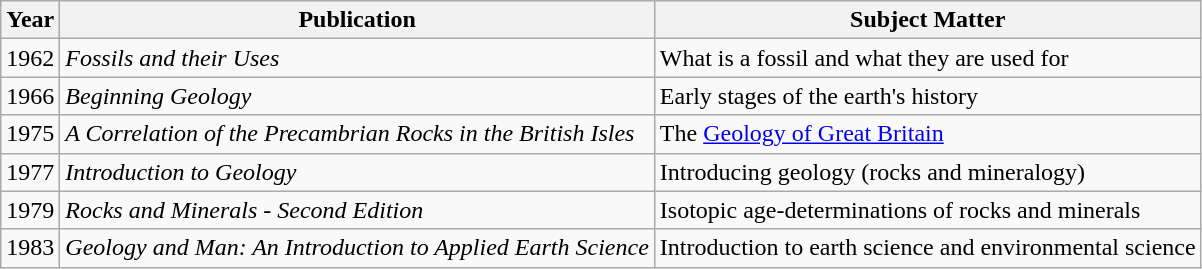<table class="wikitable">
<tr>
<th>Year</th>
<th>Publication</th>
<th>Subject Matter</th>
</tr>
<tr>
<td>1962</td>
<td><em>Fossils and their Uses</em></td>
<td>What is a fossil and what they are used for</td>
</tr>
<tr>
<td>1966</td>
<td><em>Beginning Geology</em></td>
<td>Early stages of the earth's history</td>
</tr>
<tr>
<td>1975</td>
<td><em>A Correlation of the Precambrian Rocks in the British Isles</em></td>
<td>The <a href='#'>Geology of Great Britain</a></td>
</tr>
<tr>
<td>1977</td>
<td><em>Introduction to Geology</em></td>
<td>Introducing geology (rocks and mineralogy)</td>
</tr>
<tr>
<td>1979</td>
<td><em>Rocks and Minerals - Second Edition</em></td>
<td>Isotopic age-determinations of rocks and minerals</td>
</tr>
<tr>
<td>1983</td>
<td><em>Geology and Man: An Introduction to Applied Earth Science</em></td>
<td>Introduction to earth science and environmental science</td>
</tr>
</table>
